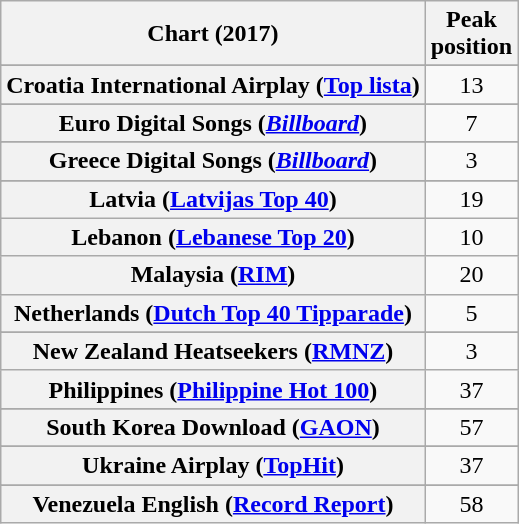<table class="wikitable sortable plainrowheaders" style="text-align:center">
<tr>
<th scope="col">Chart (2017)</th>
<th scope="col">Peak<br> position</th>
</tr>
<tr>
</tr>
<tr>
</tr>
<tr>
</tr>
<tr>
</tr>
<tr>
</tr>
<tr>
</tr>
<tr>
</tr>
<tr>
</tr>
<tr>
<th scope="row">Croatia International Airplay (<a href='#'>Top lista</a>)</th>
<td>13</td>
</tr>
<tr>
</tr>
<tr>
</tr>
<tr>
<th scope="row">Euro Digital Songs (<em><a href='#'>Billboard</a></em>)</th>
<td>7</td>
</tr>
<tr>
</tr>
<tr>
</tr>
<tr>
</tr>
<tr>
<th scope="row">Greece Digital Songs (<em><a href='#'>Billboard</a></em>)</th>
<td>3</td>
</tr>
<tr>
</tr>
<tr>
</tr>
<tr>
</tr>
<tr>
</tr>
<tr>
</tr>
<tr>
<th scope="row">Latvia (<a href='#'>Latvijas Top 40</a>)</th>
<td>19</td>
</tr>
<tr>
<th scope="row">Lebanon (<a href='#'>Lebanese Top 20</a>)</th>
<td>10</td>
</tr>
<tr>
<th scope="row">Malaysia (<a href='#'>RIM</a>)</th>
<td>20</td>
</tr>
<tr>
<th scope="row">Netherlands (<a href='#'>Dutch Top 40 Tipparade</a>)</th>
<td>5</td>
</tr>
<tr>
</tr>
<tr>
<th scope="row">New Zealand Heatseekers (<a href='#'>RMNZ</a>)</th>
<td>3</td>
</tr>
<tr>
<th scope="row">Philippines (<a href='#'>Philippine Hot 100</a>)</th>
<td>37</td>
</tr>
<tr>
</tr>
<tr>
</tr>
<tr>
</tr>
<tr>
</tr>
<tr>
<th scope="row">South Korea Download (<a href='#'>GAON</a>)</th>
<td>57</td>
</tr>
<tr>
</tr>
<tr>
</tr>
<tr>
</tr>
<tr>
</tr>
<tr>
<th scope="row">Ukraine Airplay (<a href='#'>TopHit</a>)</th>
<td>37</td>
</tr>
<tr>
</tr>
<tr>
</tr>
<tr>
</tr>
<tr>
</tr>
<tr>
</tr>
<tr>
</tr>
<tr>
</tr>
<tr>
<th scope="row">Venezuela English (<a href='#'>Record Report</a>)</th>
<td>58</td>
</tr>
</table>
